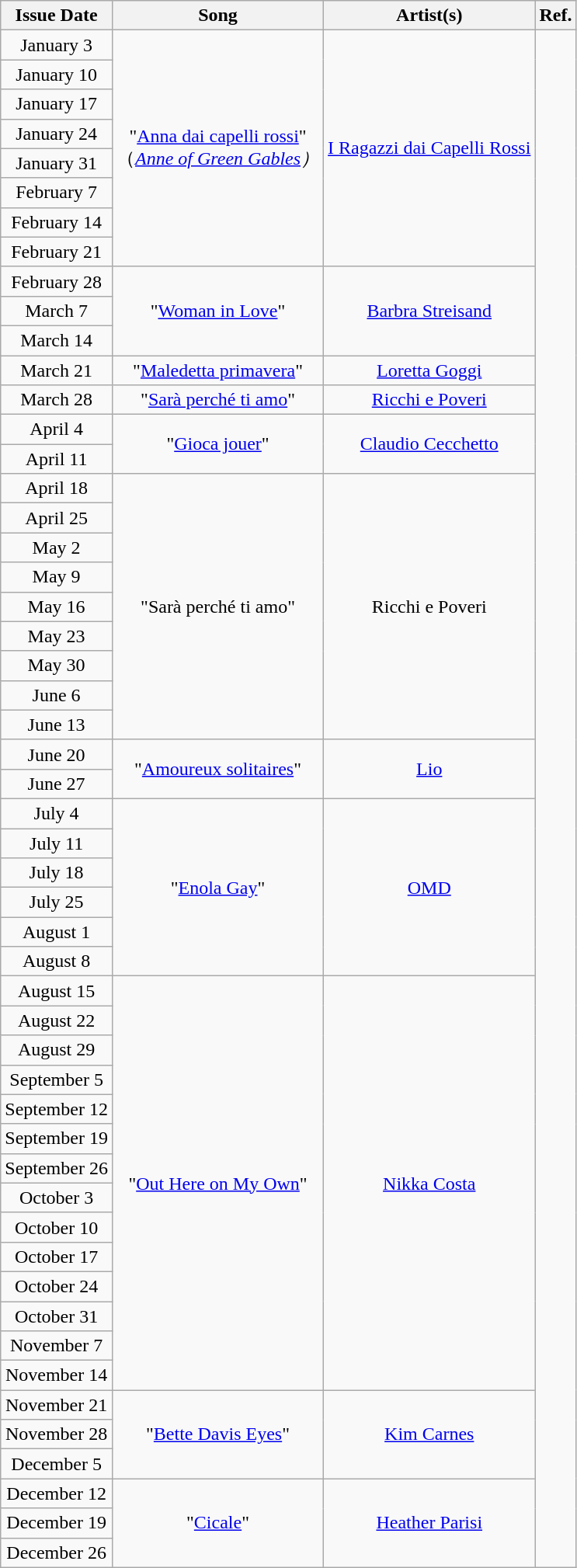<table class="wikitable plainrowheaders" style="text-align: center;">
<tr>
<th>Issue Date</th>
<th>Song</th>
<th>Artist(s)</th>
<th>Ref.</th>
</tr>
<tr>
<td>January 3</td>
<td rowspan="8">"<a href='#'>Anna dai capelli rossi</a>"<br>（<em><a href='#'>Anne of Green Gables</a>）</em></td>
<td rowspan="8"><a href='#'>I Ragazzi dai Capelli Rossi</a></td>
<td rowspan="52"></td>
</tr>
<tr>
<td>January 10</td>
</tr>
<tr>
<td>January 17</td>
</tr>
<tr>
<td>January 24</td>
</tr>
<tr>
<td>January 31</td>
</tr>
<tr>
<td>February 7</td>
</tr>
<tr>
<td>February 14</td>
</tr>
<tr>
<td>February 21</td>
</tr>
<tr>
<td>February 28</td>
<td rowspan="3">"<a href='#'>Woman in Love</a>"</td>
<td rowspan="3"><a href='#'>Barbra Streisand</a></td>
</tr>
<tr>
<td>March 7</td>
</tr>
<tr>
<td>March 14</td>
</tr>
<tr>
<td>March 21</td>
<td>"<a href='#'>Maledetta primavera</a>"</td>
<td><a href='#'>Loretta Goggi</a></td>
</tr>
<tr>
<td>March 28</td>
<td>"<a href='#'>Sarà perché ti amo</a>"</td>
<td><a href='#'>Ricchi e Poveri</a></td>
</tr>
<tr>
<td>April 4</td>
<td rowspan="2">"<a href='#'>Gioca jouer</a>"</td>
<td rowspan="2"><a href='#'>Claudio Cecchetto</a></td>
</tr>
<tr>
<td>April 11</td>
</tr>
<tr>
<td>April 18</td>
<td rowspan="9">"Sarà perché ti amo"</td>
<td rowspan="9">Ricchi e Poveri</td>
</tr>
<tr>
<td>April 25</td>
</tr>
<tr>
<td>May 2</td>
</tr>
<tr>
<td>May 9</td>
</tr>
<tr>
<td>May 16</td>
</tr>
<tr>
<td>May 23</td>
</tr>
<tr>
<td>May 30</td>
</tr>
<tr>
<td>June 6</td>
</tr>
<tr>
<td>June 13</td>
</tr>
<tr>
<td>June 20</td>
<td rowspan="2">"<a href='#'>Amoureux solitaires</a>"</td>
<td rowspan="2"><a href='#'>Lio</a></td>
</tr>
<tr>
<td>June 27</td>
</tr>
<tr>
<td>July 4</td>
<td rowspan="6">"<a href='#'>Enola Gay</a>"</td>
<td rowspan="6"><a href='#'>OMD</a></td>
</tr>
<tr>
<td>July 11</td>
</tr>
<tr>
<td>July 18</td>
</tr>
<tr>
<td>July 25</td>
</tr>
<tr>
<td>August 1</td>
</tr>
<tr>
<td>August 8</td>
</tr>
<tr>
<td>August 15</td>
<td rowspan="14">"<a href='#'>Out Here on My Own</a>"</td>
<td rowspan="14"><a href='#'>Nikka Costa</a></td>
</tr>
<tr>
<td>August 22</td>
</tr>
<tr>
<td>August 29</td>
</tr>
<tr>
<td>September 5</td>
</tr>
<tr>
<td>September 12</td>
</tr>
<tr>
<td>September 19</td>
</tr>
<tr>
<td>September 26</td>
</tr>
<tr>
<td>October 3</td>
</tr>
<tr>
<td>October 10</td>
</tr>
<tr>
<td>October 17</td>
</tr>
<tr>
<td>October 24</td>
</tr>
<tr>
<td>October 31</td>
</tr>
<tr>
<td>November 7</td>
</tr>
<tr>
<td>November 14</td>
</tr>
<tr>
<td>November 21</td>
<td rowspan="3">"<a href='#'>Bette Davis Eyes</a>"</td>
<td rowspan="3"><a href='#'>Kim Carnes</a></td>
</tr>
<tr>
<td>November 28</td>
</tr>
<tr>
<td>December 5</td>
</tr>
<tr>
<td>December 12</td>
<td rowspan="3">"<a href='#'>Cicale</a>"</td>
<td rowspan="3"><a href='#'>Heather Parisi</a></td>
</tr>
<tr>
<td>December 19</td>
</tr>
<tr>
<td>December 26</td>
</tr>
</table>
